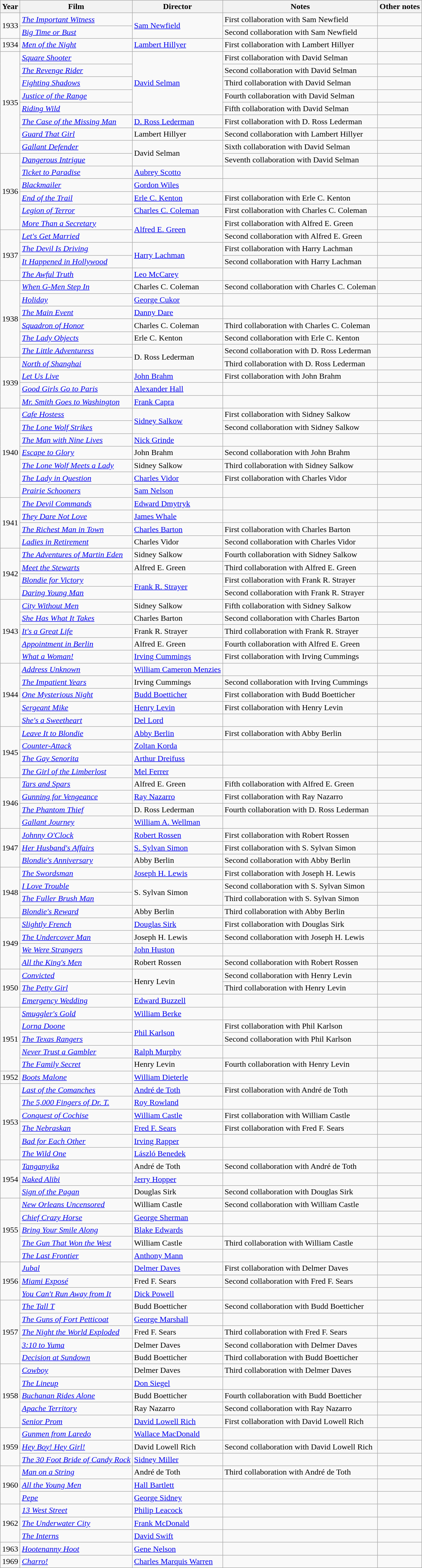<table class="wikitable">
<tr>
<th>Year</th>
<th>Film</th>
<th>Director</th>
<th>Notes</th>
<th>Other notes</th>
</tr>
<tr>
<td rowspan=2>1933</td>
<td><em><a href='#'>The Important Witness</a></em></td>
<td rowspan=2><a href='#'>Sam Newfield</a></td>
<td>First collaboration with Sam Newfield</td>
<td></td>
</tr>
<tr>
<td><em><a href='#'>Big Time or Bust</a></em></td>
<td>Second collaboration with Sam Newfield</td>
<td></td>
</tr>
<tr>
<td>1934</td>
<td><em><a href='#'>Men of the Night</a></em></td>
<td><a href='#'>Lambert Hillyer</a></td>
<td>First collaboration with Lambert Hillyer</td>
<td></td>
</tr>
<tr>
<td rowspan=8>1935</td>
<td><em><a href='#'>Square Shooter</a></em></td>
<td rowspan=5><a href='#'>David Selman</a></td>
<td>First collaboration with David Selman</td>
<td></td>
</tr>
<tr>
<td><em><a href='#'>The Revenge Rider</a></em></td>
<td>Second collaboration with David Selman</td>
<td></td>
</tr>
<tr>
<td><em><a href='#'>Fighting Shadows</a></em></td>
<td>Third collaboration with David Selman</td>
<td></td>
</tr>
<tr>
<td><em><a href='#'>Justice of the Range</a></em></td>
<td>Fourth collaboration with David Selman</td>
<td></td>
</tr>
<tr>
<td><em><a href='#'>Riding Wild</a></em></td>
<td>Fifth collaboration with David Selman</td>
<td></td>
</tr>
<tr>
<td><em><a href='#'>The Case of the Missing Man</a></em></td>
<td><a href='#'>D. Ross Lederman</a></td>
<td>First collaboration with D. Ross Lederman</td>
<td></td>
</tr>
<tr>
<td><em><a href='#'>Guard That Girl</a></em></td>
<td>Lambert Hillyer</td>
<td>Second collaboration with Lambert Hillyer</td>
<td></td>
</tr>
<tr>
<td><em><a href='#'>Gallant Defender</a></em></td>
<td rowspan=2>David Selman</td>
<td>Sixth collaboration with David Selman</td>
<td></td>
</tr>
<tr>
<td rowspan=6>1936</td>
<td><em><a href='#'>Dangerous Intrigue</a></em></td>
<td>Seventh collaboration with David Selman</td>
<td></td>
</tr>
<tr>
<td><em><a href='#'>Ticket to Paradise</a></em></td>
<td><a href='#'>Aubrey Scotto</a></td>
<td></td>
<td></td>
</tr>
<tr>
<td><em><a href='#'>Blackmailer</a></em></td>
<td><a href='#'>Gordon Wiles</a></td>
<td></td>
<td></td>
</tr>
<tr>
<td><em><a href='#'>End of the Trail</a></em></td>
<td><a href='#'>Erle C. Kenton</a></td>
<td>First collaboration with Erle C. Kenton</td>
<td></td>
</tr>
<tr>
<td><em><a href='#'>Legion of Terror</a></em></td>
<td><a href='#'>Charles C. Coleman</a></td>
<td>First collaboration with Charles C. Coleman</td>
<td></td>
</tr>
<tr>
<td><em><a href='#'>More Than a Secretary</a></em></td>
<td rowspan=2><a href='#'>Alfred E. Green</a></td>
<td>First collaboration with Alfred E. Green</td>
<td></td>
</tr>
<tr>
<td rowspan=4>1937</td>
<td><em><a href='#'>Let's Get Married</a></em></td>
<td>Second collaboration with Alfred E. Green</td>
<td></td>
</tr>
<tr>
<td><em><a href='#'>The Devil Is Driving</a></em></td>
<td rowspan=2><a href='#'>Harry Lachman</a></td>
<td>First collaboration with Harry Lachman</td>
<td></td>
</tr>
<tr>
<td><em><a href='#'>It Happened in Hollywood</a></em></td>
<td>Second collaboration with Harry Lachman</td>
<td></td>
</tr>
<tr>
<td><em><a href='#'>The Awful Truth</a></em></td>
<td><a href='#'>Leo McCarey</a></td>
<td></td>
<td></td>
</tr>
<tr>
<td rowspan=6>1938</td>
<td><em><a href='#'>When G-Men Step In</a></em></td>
<td>Charles C. Coleman</td>
<td>Second collaboration with Charles C. Coleman</td>
<td></td>
</tr>
<tr>
<td><em><a href='#'>Holiday</a></em></td>
<td><a href='#'>George Cukor</a></td>
<td></td>
<td></td>
</tr>
<tr>
<td><em><a href='#'>The Main Event</a></em></td>
<td><a href='#'>Danny Dare</a></td>
<td></td>
<td></td>
</tr>
<tr>
<td><em><a href='#'>Squadron of Honor</a></em></td>
<td>Charles C. Coleman</td>
<td>Third collaboration with Charles C. Coleman</td>
<td></td>
</tr>
<tr>
<td><em><a href='#'>The Lady Objects</a></em></td>
<td>Erle C. Kenton</td>
<td>Second collaboration with Erle C. Kenton</td>
<td></td>
</tr>
<tr>
<td><em><a href='#'>The Little Adventuress</a></em></td>
<td rowspan=2>D. Ross Lederman</td>
<td>Second collaboration with D. Ross Lederman</td>
<td></td>
</tr>
<tr>
<td rowspan=4>1939</td>
<td><em><a href='#'>North of Shanghai</a></em></td>
<td>Third collaboration with D. Ross Lederman</td>
<td></td>
</tr>
<tr>
<td><em><a href='#'>Let Us Live</a></em></td>
<td><a href='#'>John Brahm</a></td>
<td>First collaboration with John Brahm</td>
<td></td>
</tr>
<tr>
<td><em><a href='#'>Good Girls Go to Paris</a></em></td>
<td><a href='#'>Alexander Hall</a></td>
<td></td>
<td></td>
</tr>
<tr>
<td><em><a href='#'>Mr. Smith Goes to Washington</a></em></td>
<td><a href='#'>Frank Capra</a></td>
<td></td>
<td></td>
</tr>
<tr>
<td rowspan=7>1940</td>
<td><em><a href='#'>Cafe Hostess</a></em></td>
<td rowspan=2><a href='#'>Sidney Salkow</a></td>
<td>First collaboration with Sidney Salkow</td>
<td></td>
</tr>
<tr>
<td><em><a href='#'>The Lone Wolf Strikes</a></em></td>
<td>Second collaboration with Sidney Salkow</td>
<td></td>
</tr>
<tr>
<td><em><a href='#'>The Man with Nine Lives</a></em></td>
<td><a href='#'>Nick Grinde</a></td>
<td></td>
<td></td>
</tr>
<tr>
<td><em><a href='#'>Escape to Glory</a></em></td>
<td>John Brahm</td>
<td>Second collaboration with John Brahm</td>
<td></td>
</tr>
<tr>
<td><em><a href='#'>The Lone Wolf Meets a Lady</a></em></td>
<td>Sidney Salkow</td>
<td>Third collaboration with Sidney Salkow</td>
<td></td>
</tr>
<tr>
<td><em><a href='#'>The Lady in Question</a></em></td>
<td><a href='#'>Charles Vidor</a></td>
<td>First collaboration with Charles Vidor</td>
<td></td>
</tr>
<tr>
<td><em><a href='#'>Prairie Schooners</a></em></td>
<td><a href='#'>Sam Nelson</a></td>
<td></td>
<td></td>
</tr>
<tr>
<td rowspan=4>1941</td>
<td><em><a href='#'>The Devil Commands</a></em></td>
<td><a href='#'>Edward Dmytryk</a></td>
<td></td>
<td></td>
</tr>
<tr>
<td><em><a href='#'>They Dare Not Love</a></em></td>
<td><a href='#'>James Whale</a></td>
<td></td>
<td></td>
</tr>
<tr>
<td><em><a href='#'>The Richest Man in Town</a></em></td>
<td><a href='#'>Charles Barton</a></td>
<td>First collaboration with Charles Barton</td>
<td></td>
</tr>
<tr>
<td><em><a href='#'>Ladies in Retirement</a></em></td>
<td>Charles Vidor</td>
<td>Second collaboration with Charles Vidor</td>
<td></td>
</tr>
<tr>
<td rowspan=4>1942</td>
<td><em><a href='#'>The Adventures of Martin Eden</a></em></td>
<td>Sidney Salkow</td>
<td>Fourth collaboration with Sidney Salkow</td>
<td></td>
</tr>
<tr>
<td><em><a href='#'>Meet the Stewarts</a></em></td>
<td>Alfred E. Green</td>
<td>Third collaboration with Alfred E. Green</td>
<td></td>
</tr>
<tr>
<td><em><a href='#'>Blondie for Victory</a></em></td>
<td rowspan=2><a href='#'>Frank R. Strayer</a></td>
<td>First collaboration with Frank R. Strayer</td>
<td></td>
</tr>
<tr>
<td><em><a href='#'>Daring Young Man</a></em></td>
<td>Second collaboration with Frank R. Strayer</td>
<td></td>
</tr>
<tr>
<td rowspan=5>1943</td>
<td><em><a href='#'>City Without Men</a></em></td>
<td>Sidney Salkow</td>
<td>Fifth collaboration with Sidney Salkow</td>
<td></td>
</tr>
<tr>
<td><em><a href='#'>She Has What It Takes</a></em></td>
<td>Charles Barton</td>
<td>Second collaboration with Charles Barton</td>
<td></td>
</tr>
<tr>
<td><em><a href='#'>It's a Great Life</a></em></td>
<td>Frank R. Strayer</td>
<td>Third collaboration with Frank R. Strayer</td>
<td></td>
</tr>
<tr>
<td><em><a href='#'>Appointment in Berlin</a></em></td>
<td>Alfred E. Green</td>
<td>Fourth collaboration with Alfred E. Green</td>
<td></td>
</tr>
<tr>
<td><em><a href='#'>What a Woman!</a></em></td>
<td><a href='#'>Irving Cummings</a></td>
<td>First collaboration with Irving Cummings</td>
<td></td>
</tr>
<tr>
<td rowspan=5>1944</td>
<td><em><a href='#'>Address Unknown</a></em></td>
<td><a href='#'>William Cameron Menzies</a></td>
<td></td>
<td></td>
</tr>
<tr>
<td><em><a href='#'>The Impatient Years</a></em></td>
<td>Irving Cummings</td>
<td>Second collaboration with Irving Cummings</td>
<td></td>
</tr>
<tr>
<td><em><a href='#'>One Mysterious Night</a></em></td>
<td><a href='#'>Budd Boetticher</a></td>
<td>First collaboration with Budd Boetticher</td>
<td></td>
</tr>
<tr>
<td><em><a href='#'>Sergeant Mike</a></em></td>
<td><a href='#'>Henry Levin</a></td>
<td>First collaboration with Henry Levin</td>
<td></td>
</tr>
<tr>
<td><em><a href='#'>She's a Sweetheart</a></em></td>
<td><a href='#'>Del Lord</a></td>
<td></td>
<td></td>
</tr>
<tr>
<td rowspan=4>1945</td>
<td><em><a href='#'>Leave It to Blondie</a></em></td>
<td><a href='#'>Abby Berlin</a></td>
<td>First collaboration with Abby Berlin</td>
<td></td>
</tr>
<tr>
<td><em><a href='#'>Counter-Attack</a></em></td>
<td><a href='#'>Zoltan Korda</a></td>
<td></td>
<td></td>
</tr>
<tr>
<td><em><a href='#'>The Gay Senorita</a></em></td>
<td><a href='#'>Arthur Dreifuss</a></td>
<td></td>
<td></td>
</tr>
<tr>
<td><em><a href='#'>The Girl of the Limberlost</a></em></td>
<td><a href='#'>Mel Ferrer</a></td>
<td></td>
<td></td>
</tr>
<tr>
<td rowspan=4>1946</td>
<td><em><a href='#'>Tars and Spars</a></em></td>
<td>Alfred E. Green</td>
<td>Fifth collaboration with Alfred E. Green</td>
<td></td>
</tr>
<tr>
<td><em><a href='#'>Gunning for Vengeance</a></em></td>
<td><a href='#'>Ray Nazarro</a></td>
<td>First collaboration with Ray Nazarro</td>
<td></td>
</tr>
<tr>
<td><em><a href='#'>The Phantom Thief</a></em></td>
<td>D. Ross Lederman</td>
<td>Fourth collaboration with D. Ross Lederman</td>
<td></td>
</tr>
<tr>
<td><em><a href='#'>Gallant Journey</a></em></td>
<td><a href='#'>William A. Wellman</a></td>
<td></td>
<td></td>
</tr>
<tr>
<td rowspan=3>1947</td>
<td><em><a href='#'>Johnny O'Clock</a></em></td>
<td><a href='#'>Robert Rossen</a></td>
<td>First collaboration with Robert Rossen</td>
<td></td>
</tr>
<tr>
<td><em><a href='#'>Her Husband's Affairs</a></em></td>
<td><a href='#'>S. Sylvan Simon</a></td>
<td>First collaboration with S. Sylvan Simon</td>
<td></td>
</tr>
<tr>
<td><em><a href='#'>Blondie's Anniversary</a></em></td>
<td>Abby Berlin</td>
<td>Second collaboration with Abby Berlin</td>
<td></td>
</tr>
<tr>
<td rowspan=4>1948</td>
<td><em><a href='#'>The Swordsman</a></em></td>
<td><a href='#'>Joseph H. Lewis</a></td>
<td>First collaboration with Joseph H. Lewis</td>
<td></td>
</tr>
<tr>
<td><em><a href='#'>I Love Trouble</a></em></td>
<td rowspan=2>S. Sylvan Simon</td>
<td>Second collaboration with S. Sylvan Simon</td>
<td></td>
</tr>
<tr>
<td><em><a href='#'>The Fuller Brush Man</a></em></td>
<td>Third collaboration with S. Sylvan Simon</td>
<td></td>
</tr>
<tr>
<td><em><a href='#'>Blondie's Reward</a></em></td>
<td>Abby Berlin</td>
<td>Third collaboration with Abby Berlin</td>
<td></td>
</tr>
<tr>
<td rowspan=4>1949</td>
<td><em><a href='#'>Slightly French</a></em></td>
<td><a href='#'>Douglas Sirk</a></td>
<td>First collaboration with Douglas Sirk</td>
<td></td>
</tr>
<tr>
<td><em><a href='#'>The Undercover Man</a></em></td>
<td>Joseph H. Lewis</td>
<td>Second collaboration with Joseph H. Lewis</td>
<td></td>
</tr>
<tr>
<td><em><a href='#'>We Were Strangers</a></em></td>
<td><a href='#'>John Huston</a></td>
<td></td>
<td></td>
</tr>
<tr>
<td><em><a href='#'>All the King's Men</a></em></td>
<td>Robert Rossen</td>
<td>Second collaboration with Robert Rossen</td>
<td></td>
</tr>
<tr>
<td rowspan=3>1950</td>
<td><em><a href='#'>Convicted</a></em></td>
<td rowspan=2>Henry Levin</td>
<td>Second collaboration with Henry Levin</td>
<td></td>
</tr>
<tr>
<td><em><a href='#'>The Petty Girl</a></em></td>
<td>Third collaboration with Henry Levin</td>
<td></td>
</tr>
<tr>
<td><em><a href='#'>Emergency Wedding</a></em></td>
<td><a href='#'>Edward Buzzell</a></td>
<td></td>
<td></td>
</tr>
<tr>
<td rowspan=5>1951</td>
<td><em><a href='#'>Smuggler's Gold</a></em></td>
<td><a href='#'>William Berke</a></td>
<td></td>
<td></td>
</tr>
<tr>
<td><em><a href='#'>Lorna Doone</a></em></td>
<td rowspan=2><a href='#'>Phil Karlson</a></td>
<td>First collaboration with Phil Karlson</td>
<td></td>
</tr>
<tr>
<td><em><a href='#'>The Texas Rangers</a></em></td>
<td>Second collaboration with Phil Karlson</td>
<td></td>
</tr>
<tr>
<td><em><a href='#'>Never Trust a Gambler</a></em></td>
<td><a href='#'>Ralph Murphy</a></td>
<td></td>
<td></td>
</tr>
<tr>
<td><em><a href='#'>The Family Secret</a></em></td>
<td>Henry Levin</td>
<td>Fourth collaboration with Henry Levin</td>
<td></td>
</tr>
<tr>
<td>1952</td>
<td><em><a href='#'>Boots Malone</a></em></td>
<td><a href='#'>William Dieterle</a></td>
<td></td>
<td></td>
</tr>
<tr>
<td rowspan=6>1953</td>
<td><em><a href='#'>Last of the Comanches</a></em></td>
<td><a href='#'>André de Toth</a></td>
<td>First collaboration with André de Toth</td>
<td></td>
</tr>
<tr>
<td><em><a href='#'>The 5,000 Fingers of Dr. T.</a></em></td>
<td><a href='#'>Roy Rowland</a></td>
<td></td>
<td></td>
</tr>
<tr>
<td><em><a href='#'>Conquest of Cochise</a></em></td>
<td><a href='#'>William Castle</a></td>
<td>First collaboration with William Castle</td>
<td></td>
</tr>
<tr>
<td><em><a href='#'>The Nebraskan</a></em></td>
<td><a href='#'>Fred F. Sears</a></td>
<td>First collaboration with Fred F. Sears</td>
<td></td>
</tr>
<tr>
<td><em><a href='#'>Bad for Each Other</a></em></td>
<td><a href='#'>Irving Rapper</a></td>
<td></td>
<td></td>
</tr>
<tr>
<td><em><a href='#'>The Wild One</a></em></td>
<td><a href='#'>László Benedek</a></td>
<td></td>
<td></td>
</tr>
<tr>
<td rowspan=3>1954</td>
<td><em><a href='#'>Tanganyika</a></em></td>
<td>André de Toth</td>
<td>Second collaboration with André de Toth</td>
<td></td>
</tr>
<tr>
<td><em><a href='#'>Naked Alibi</a></em></td>
<td><a href='#'>Jerry Hopper</a></td>
<td></td>
<td></td>
</tr>
<tr>
<td><em><a href='#'>Sign of the Pagan</a></em></td>
<td>Douglas Sirk</td>
<td>Second collaboration with Douglas Sirk</td>
<td></td>
</tr>
<tr>
<td rowspan=5>1955</td>
<td><em><a href='#'>New Orleans Uncensored</a></em></td>
<td>William Castle</td>
<td>Second collaboration with William Castle</td>
<td></td>
</tr>
<tr>
<td><em><a href='#'>Chief Crazy Horse</a></em></td>
<td><a href='#'>George Sherman</a></td>
<td></td>
<td></td>
</tr>
<tr>
<td><em><a href='#'>Bring Your Smile Along</a></em></td>
<td><a href='#'>Blake Edwards</a></td>
<td></td>
<td></td>
</tr>
<tr>
<td><em><a href='#'>The Gun That Won the West</a></em></td>
<td>William Castle</td>
<td>Third collaboration with William Castle</td>
<td></td>
</tr>
<tr>
<td><em><a href='#'>The Last Frontier</a></em></td>
<td><a href='#'>Anthony Mann</a></td>
<td></td>
<td></td>
</tr>
<tr>
<td rowspan=3>1956</td>
<td><em><a href='#'>Jubal</a></em></td>
<td><a href='#'>Delmer Daves</a></td>
<td>First collaboration with Delmer Daves</td>
<td></td>
</tr>
<tr>
<td><em><a href='#'>Miami Exposé</a></em></td>
<td>Fred F. Sears</td>
<td>Second collaboration with Fred F. Sears</td>
<td></td>
</tr>
<tr>
<td><em><a href='#'>You Can't Run Away from It</a></em></td>
<td><a href='#'>Dick Powell</a></td>
<td></td>
<td></td>
</tr>
<tr>
<td rowspan=5>1957</td>
<td><em><a href='#'>The Tall T</a></em></td>
<td>Budd Boetticher</td>
<td>Second collaboration with Budd Boetticher</td>
<td></td>
</tr>
<tr>
<td><em><a href='#'>The Guns of Fort Petticoat</a></em></td>
<td><a href='#'>George Marshall</a></td>
<td></td>
<td></td>
</tr>
<tr>
<td><em><a href='#'>The Night the World Exploded</a></em></td>
<td>Fred F. Sears</td>
<td>Third collaboration with Fred F. Sears</td>
<td><small></small></td>
</tr>
<tr>
<td><em><a href='#'>3:10 to Yuma</a></em></td>
<td>Delmer Daves</td>
<td>Second collaboration with Delmer Daves</td>
<td></td>
</tr>
<tr>
<td><em><a href='#'>Decision at Sundown</a></em></td>
<td>Budd Boetticher</td>
<td>Third collaboration with Budd Boetticher</td>
<td></td>
</tr>
<tr>
<td rowspan=5>1958</td>
<td><em><a href='#'>Cowboy</a></em></td>
<td>Delmer Daves</td>
<td>Third collaboration with Delmer Daves</td>
<td></td>
</tr>
<tr>
<td><em><a href='#'>The Lineup</a></em></td>
<td><a href='#'>Don Siegel</a></td>
<td></td>
<td></td>
</tr>
<tr>
<td><em><a href='#'>Buchanan Rides Alone</a></em></td>
<td>Budd Boetticher</td>
<td>Fourth collaboration with Budd Boetticher</td>
<td></td>
</tr>
<tr>
<td><em><a href='#'>Apache Territory</a></em></td>
<td>Ray Nazarro</td>
<td>Second collaboration with Ray Nazarro</td>
<td></td>
</tr>
<tr>
<td><em><a href='#'>Senior Prom</a></em></td>
<td><a href='#'>David Lowell Rich</a></td>
<td>First collaboration with David Lowell Rich</td>
<td></td>
</tr>
<tr>
<td rowspan=3>1959</td>
<td><em><a href='#'>Gunmen from Laredo</a></em></td>
<td><a href='#'>Wallace MacDonald</a></td>
<td></td>
<td></td>
</tr>
<tr>
<td><em><a href='#'>Hey Boy! Hey Girl!</a></em></td>
<td>David Lowell Rich</td>
<td>Second collaboration with David Lowell Rich</td>
<td></td>
</tr>
<tr>
<td><em><a href='#'>The 30 Foot Bride of Candy Rock</a></em></td>
<td><a href='#'>Sidney Miller</a></td>
<td></td>
<td></td>
</tr>
<tr>
<td rowspan=3>1960</td>
<td><em><a href='#'>Man on a String</a></em></td>
<td>André de Toth</td>
<td>Third collaboration with André de Toth</td>
<td></td>
</tr>
<tr>
<td><em><a href='#'>All the Young Men</a></em></td>
<td><a href='#'>Hall Bartlett</a></td>
<td></td>
<td></td>
</tr>
<tr>
<td><em><a href='#'>Pepe</a></em></td>
<td><a href='#'>George Sidney</a></td>
<td></td>
<td></td>
</tr>
<tr>
<td rowspan=3>1962</td>
<td><em><a href='#'>13 West Street</a></em></td>
<td><a href='#'>Philip Leacock</a></td>
<td></td>
<td></td>
</tr>
<tr>
<td><em><a href='#'>The Underwater City</a></em></td>
<td><a href='#'>Frank McDonald</a></td>
<td></td>
<td></td>
</tr>
<tr>
<td><em><a href='#'>The Interns</a></em></td>
<td><a href='#'>David Swift</a></td>
<td></td>
<td></td>
</tr>
<tr>
<td>1963</td>
<td><em><a href='#'>Hootenanny Hoot</a></em></td>
<td><a href='#'>Gene Nelson</a></td>
<td></td>
<td></td>
</tr>
<tr>
<td>1969</td>
<td><em><a href='#'>Charro!</a></em></td>
<td><a href='#'>Charles Marquis Warren</a></td>
<td></td>
<td></td>
</tr>
</table>
